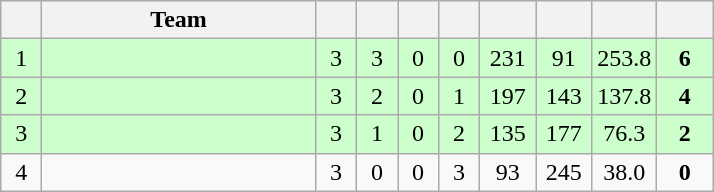<table class=wikitable style=text-align:center>
<tr>
<th width=20 abbr=Position></th>
<th width=175>Team</th>
<th width=20 abbr=Played></th>
<th width=20 abbr=Won></th>
<th width=20 abbr=Drawn></th>
<th width=20 abbr=Lost></th>
<th width=30 abbr=Goal for></th>
<th width=30 abbr=Goal against></th>
<th width=30 abbr=Percentage></th>
<th width=30 abbr=Points></th>
</tr>
<tr bgcolor=#CCFFCC>
<td>1</td>
<td align=left></td>
<td>3</td>
<td>3</td>
<td>0</td>
<td>0</td>
<td>231</td>
<td>91</td>
<td>253.8</td>
<td><strong>6</strong></td>
</tr>
<tr bgcolor=#CCFFCC>
<td>2</td>
<td align=left></td>
<td>3</td>
<td>2</td>
<td>0</td>
<td>1</td>
<td>197</td>
<td>143</td>
<td>137.8</td>
<td><strong>4</strong></td>
</tr>
<tr bgcolor=#CCFFCC>
<td>3</td>
<td align=left></td>
<td>3</td>
<td>1</td>
<td>0</td>
<td>2</td>
<td>135</td>
<td>177</td>
<td>76.3</td>
<td><strong>2</strong></td>
</tr>
<tr>
<td>4</td>
<td align=left></td>
<td>3</td>
<td>0</td>
<td>0</td>
<td>3</td>
<td>93</td>
<td>245</td>
<td>38.0</td>
<td><strong>0</strong></td>
</tr>
</table>
